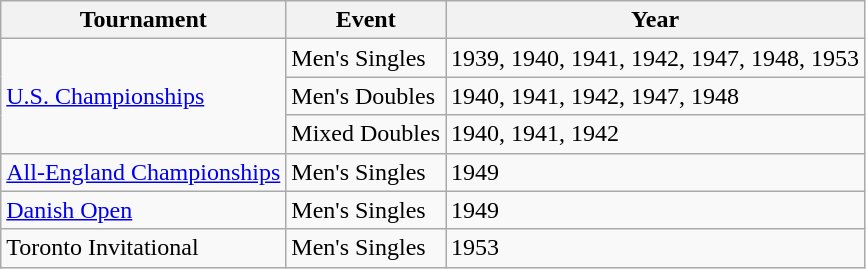<table class="wikitable">
<tr>
<th>Tournament</th>
<th>Event</th>
<th>Year</th>
</tr>
<tr>
<td rowspan=3><a href='#'>U.S. Championships</a></td>
<td>Men's Singles</td>
<td>1939, 1940, 1941, 1942, 1947, 1948, 1953</td>
</tr>
<tr>
<td>Men's Doubles</td>
<td>1940, 1941, 1942, 1947, 1948</td>
</tr>
<tr>
<td>Mixed Doubles</td>
<td>1940, 1941, 1942</td>
</tr>
<tr>
<td><a href='#'>All-England Championships</a></td>
<td>Men's Singles</td>
<td>1949</td>
</tr>
<tr>
<td><a href='#'>Danish Open</a></td>
<td>Men's Singles</td>
<td>1949</td>
</tr>
<tr>
<td>Toronto Invitational</td>
<td>Men's Singles</td>
<td>1953</td>
</tr>
</table>
